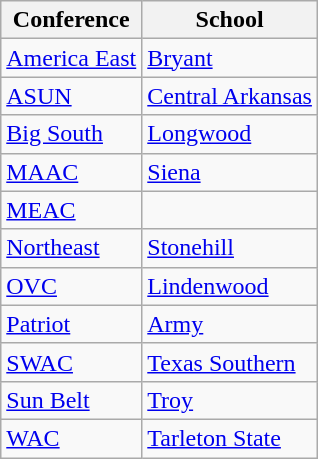<table class="wikitable sortable">
<tr>
<th>Conference</th>
<th>School</th>
</tr>
<tr>
<td><a href='#'>America East</a></td>
<td><a href='#'>Bryant</a></td>
</tr>
<tr>
<td><a href='#'>ASUN</a></td>
<td><a href='#'>Central Arkansas</a></td>
</tr>
<tr>
<td><a href='#'>Big South</a></td>
<td><a href='#'>Longwood</a></td>
</tr>
<tr>
<td><a href='#'>MAAC</a></td>
<td><a href='#'>Siena</a></td>
</tr>
<tr>
<td><a href='#'>MEAC</a></td>
<td></td>
</tr>
<tr>
<td><a href='#'>Northeast</a></td>
<td><a href='#'>Stonehill</a></td>
</tr>
<tr>
<td><a href='#'>OVC</a></td>
<td><a href='#'>Lindenwood</a></td>
</tr>
<tr>
<td><a href='#'>Patriot</a></td>
<td><a href='#'>Army</a></td>
</tr>
<tr>
<td><a href='#'>SWAC</a></td>
<td><a href='#'>Texas Southern</a></td>
</tr>
<tr>
<td><a href='#'>Sun Belt</a></td>
<td><a href='#'>Troy</a></td>
</tr>
<tr>
<td><a href='#'>WAC</a></td>
<td><a href='#'>Tarleton State</a></td>
</tr>
</table>
